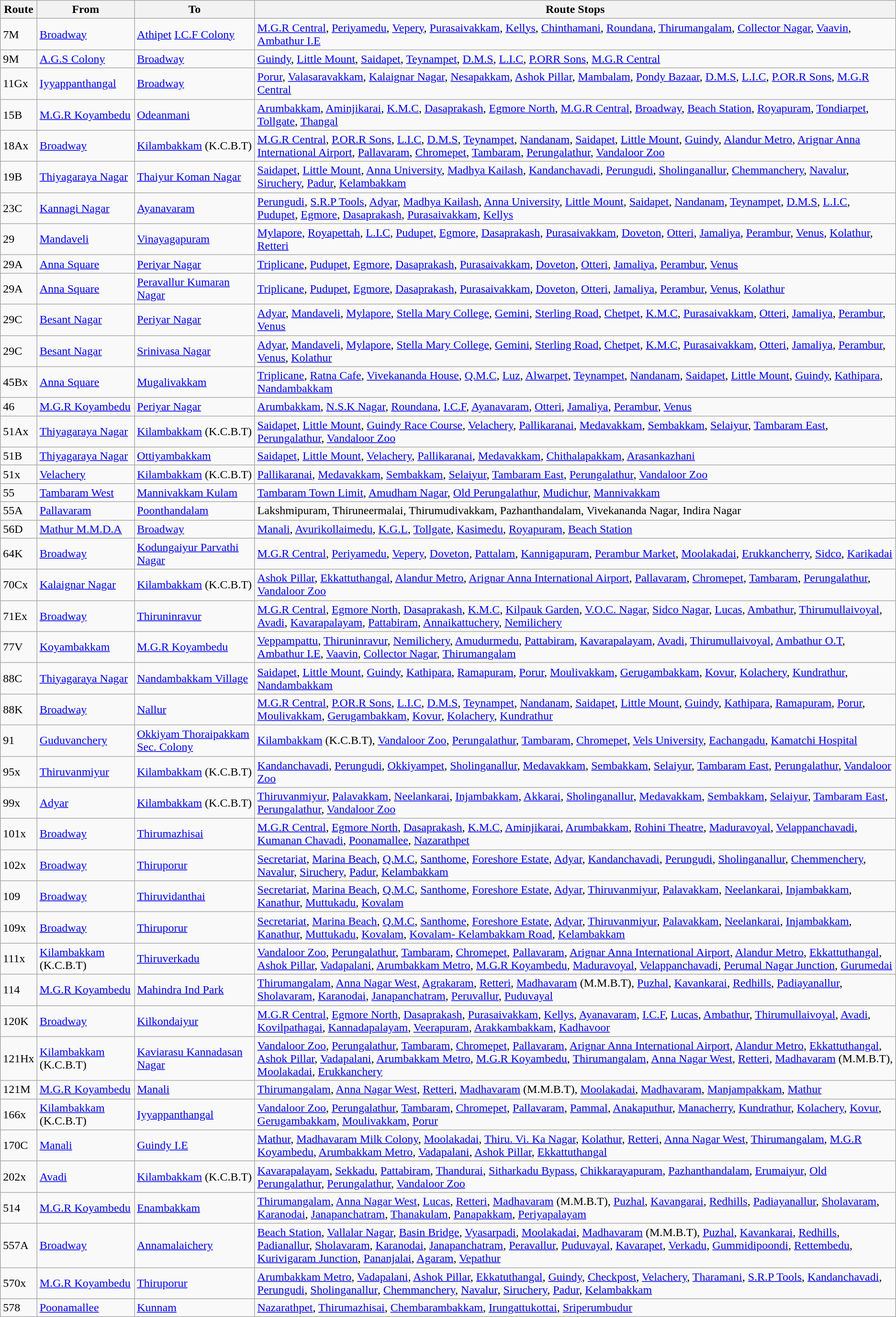<table class="wikitable">
<tr>
<th>Route</th>
<th>From</th>
<th>To</th>
<th>Route Stops</th>
</tr>
<tr>
<td>7M</td>
<td><a href='#'>Broadway</a></td>
<td><a href='#'>Athipet</a> <a href='#'>I.C.F Colony</a></td>
<td><a href='#'>M.G.R Central</a>, <a href='#'>Periyamedu</a>, <a href='#'>Vepery</a>, <a href='#'>Purasaivakkam</a>, <a href='#'>Kellys</a>, <a href='#'>Chinthamani</a>, <a href='#'>Roundana</a>, <a href='#'>Thirumangalam</a>, <a href='#'>Collector Nagar</a>, <a href='#'>Vaavin</a>, <a href='#'>Ambathur I.E</a></td>
</tr>
<tr>
<td>9M</td>
<td><a href='#'>A.G.S Colony</a></td>
<td><a href='#'>Broadway</a></td>
<td><a href='#'>Guindy</a>, <a href='#'>Little Mount</a>, <a href='#'>Saidapet</a>, <a href='#'>Teynampet</a>, <a href='#'>D.M.S</a>, <a href='#'>L.I.C</a>, <a href='#'>P.ORR Sons</a>, <a href='#'>M.G.R Central</a></td>
</tr>
<tr>
<td>11Gx</td>
<td><a href='#'>Iyyappanthangal</a></td>
<td><a href='#'>Broadway</a></td>
<td><a href='#'>Porur</a>, <a href='#'>Valasaravakkam</a>, <a href='#'>Kalaignar Nagar</a>, <a href='#'>Nesapakkam</a>, <a href='#'>Ashok Pillar</a>, <a href='#'>Mambalam</a>, <a href='#'>Pondy Bazaar</a>, <a href='#'>D.M.S</a>, <a href='#'>L.I.C</a>, <a href='#'>P.OR.R Sons</a>, <a href='#'>M.G.R Central</a></td>
</tr>
<tr>
<td>15B</td>
<td><a href='#'>M.G.R Koyambedu</a></td>
<td><a href='#'>Odeanmani</a></td>
<td><a href='#'>Arumbakkam</a>, <a href='#'>Aminjikarai</a>, <a href='#'>K.M.C</a>, <a href='#'>Dasaprakash</a>, <a href='#'>Egmore North</a>, <a href='#'>M.G.R Central</a>, <a href='#'>Broadway</a>, <a href='#'>Beach Station</a>, <a href='#'>Royapuram</a>, <a href='#'>Tondiarpet</a>, <a href='#'>Tollgate</a>, <a href='#'>Thangal</a></td>
</tr>
<tr>
<td>18Ax</td>
<td><a href='#'>Broadway</a></td>
<td><a href='#'>Kilambakkam</a> (K.C.B.T)</td>
<td><a href='#'>M.G.R Central</a>, <a href='#'>P.OR.R Sons</a>, <a href='#'>L.I.C</a>, <a href='#'>D.M.S</a>, <a href='#'>Teynampet</a>, <a href='#'>Nandanam</a>, <a href='#'>Saidapet</a>, <a href='#'>Little Mount</a>, <a href='#'>Guindy</a>, <a href='#'>Alandur Metro</a>, <a href='#'>Arignar Anna International Airport</a>, <a href='#'>Pallavaram</a>, <a href='#'>Chromepet</a>, <a href='#'>Tambaram</a>, <a href='#'>Perungalathur</a>, <a href='#'>Vandaloor Zoo</a></td>
</tr>
<tr>
<td>19B</td>
<td><a href='#'>Thiyagaraya Nagar</a></td>
<td><a href='#'>Thaiyur Koman Nagar</a></td>
<td><a href='#'>Saidapet</a>, <a href='#'>Little Mount</a>, <a href='#'>Anna University</a>, <a href='#'>Madhya Kailash</a>, <a href='#'>Kandanchavadi</a>, <a href='#'>Perungudi</a>, <a href='#'>Sholinganallur</a>, <a href='#'>Chemmanchery</a>, <a href='#'>Navalur</a>, <a href='#'>Siruchery</a>, <a href='#'>Padur</a>, <a href='#'>Kelambakkam</a></td>
</tr>
<tr>
<td>23C</td>
<td><a href='#'>Kannagi Nagar</a></td>
<td><a href='#'>Ayanavaram</a></td>
<td><a href='#'>Perungudi</a>, <a href='#'>S.R.P Tools</a>, <a href='#'>Adyar</a>, <a href='#'>Madhya Kailash</a>, <a href='#'>Anna University</a>, <a href='#'>Little Mount</a>, <a href='#'>Saidapet</a>, <a href='#'>Nandanam</a>, <a href='#'>Teynampet</a>, <a href='#'>D.M.S</a>, <a href='#'>L.I.C</a>, <a href='#'>Pudupet</a>, <a href='#'>Egmore</a>, <a href='#'>Dasaprakash</a>, <a href='#'>Purasaivakkam</a>, <a href='#'>Kellys</a></td>
</tr>
<tr>
<td>29</td>
<td><a href='#'>Mandaveli</a></td>
<td><a href='#'>Vinayagapuram</a></td>
<td><a href='#'>Mylapore</a>, <a href='#'>Royapettah</a>, <a href='#'>L.I.C</a>, <a href='#'>Pudupet</a>, <a href='#'>Egmore</a>, <a href='#'>Dasaprakash</a>, <a href='#'>Purasaivakkam</a>, <a href='#'>Doveton</a>, <a href='#'>Otteri</a>, <a href='#'>Jamaliya</a>, <a href='#'>Perambur</a>, <a href='#'>Venus</a>, <a href='#'>Kolathur</a>, <a href='#'>Retteri</a></td>
</tr>
<tr>
<td>29A</td>
<td><a href='#'>Anna Square</a></td>
<td><a href='#'>Periyar Nagar</a></td>
<td><a href='#'>Triplicane</a>, <a href='#'>Pudupet</a>, <a href='#'>Egmore</a>, <a href='#'>Dasaprakash</a>, <a href='#'>Purasaivakkam</a>, <a href='#'>Doveton</a>, <a href='#'>Otteri</a>, <a href='#'>Jamaliya</a>, <a href='#'>Perambur</a>, <a href='#'>Venus</a></td>
</tr>
<tr>
<td>29A</td>
<td><a href='#'>Anna Square</a></td>
<td><a href='#'>Peravallur Kumaran Nagar</a></td>
<td><a href='#'>Triplicane</a>, <a href='#'>Pudupet</a>, <a href='#'>Egmore</a>, <a href='#'>Dasaprakash</a>, <a href='#'>Purasaivakkam</a>, <a href='#'>Doveton</a>, <a href='#'>Otteri</a>, <a href='#'>Jamaliya</a>, <a href='#'>Perambur</a>, <a href='#'>Venus</a>, <a href='#'>Kolathur</a></td>
</tr>
<tr>
<td>29C</td>
<td><a href='#'>Besant Nagar</a></td>
<td><a href='#'>Periyar Nagar</a></td>
<td><a href='#'>Adyar</a>, <a href='#'>Mandaveli</a>, <a href='#'>Mylapore</a>, <a href='#'>Stella Mary College</a>, <a href='#'>Gemini</a>, <a href='#'>Sterling Road</a>, <a href='#'>Chetpet</a>, <a href='#'>K.M.C</a>, <a href='#'>Purasaivakkam</a>, <a href='#'>Otteri</a>, <a href='#'>Jamaliya</a>, <a href='#'>Perambur</a>, <a href='#'>Venus</a></td>
</tr>
<tr>
<td>29C</td>
<td><a href='#'>Besant Nagar</a></td>
<td><a href='#'>Srinivasa Nagar</a></td>
<td><a href='#'>Adyar</a>, <a href='#'>Mandaveli</a>, <a href='#'>Mylapore</a>, <a href='#'>Stella Mary College</a>, <a href='#'>Gemini</a>, <a href='#'>Sterling Road</a>, <a href='#'>Chetpet</a>, <a href='#'>K.M.C</a>, <a href='#'>Purasaivakkam</a>, <a href='#'>Otteri</a>, <a href='#'>Jamaliya</a>, <a href='#'>Perambur</a>, <a href='#'>Venus</a>, <a href='#'>Kolathur</a></td>
</tr>
<tr>
<td>45Bx</td>
<td><a href='#'>Anna Square</a></td>
<td><a href='#'>Mugalivakkam</a></td>
<td><a href='#'>Triplicane</a>, <a href='#'>Ratna Cafe</a>, <a href='#'>Vivekananda House</a>, <a href='#'>Q.M.C</a>, <a href='#'>Luz</a>, <a href='#'>Alwarpet</a>, <a href='#'>Teynampet</a>, <a href='#'>Nandanam</a>, <a href='#'>Saidapet</a>, <a href='#'>Little Mount</a>, <a href='#'>Guindy</a>, <a href='#'>Kathipara</a>, <a href='#'>Nandambakkam</a></td>
</tr>
<tr>
<td>46</td>
<td><a href='#'>M.G.R Koyambedu</a></td>
<td><a href='#'>Periyar Nagar</a></td>
<td><a href='#'>Arumbakkam</a>, <a href='#'>N.S.K Nagar</a>, <a href='#'>Roundana</a>, <a href='#'>I.C.F</a>, <a href='#'>Ayanavaram</a>, <a href='#'>Otteri</a>, <a href='#'>Jamaliya</a>, <a href='#'>Perambur</a>, <a href='#'>Venus</a></td>
</tr>
<tr>
<td>51Ax</td>
<td><a href='#'>Thiyagaraya Nagar</a></td>
<td><a href='#'>Kilambakkam</a> (K.C.B.T)</td>
<td><a href='#'>Saidapet</a>, <a href='#'>Little Mount</a>, <a href='#'>Guindy Race Course</a>, <a href='#'>Velachery</a>, <a href='#'>Pallikaranai</a>, <a href='#'>Medavakkam</a>, <a href='#'>Sembakkam</a>, <a href='#'>Selaiyur</a>, <a href='#'>Tambaram East</a>, <a href='#'>Perungalathur</a>, <a href='#'>Vandaloor Zoo</a></td>
</tr>
<tr>
<td>51B</td>
<td><a href='#'>Thiyagaraya Nagar</a></td>
<td><a href='#'>Ottiyambakkam</a></td>
<td><a href='#'>Saidapet</a>, <a href='#'>Little Mount</a>, <a href='#'>Velachery</a>, <a href='#'>Pallikaranai</a>, <a href='#'>Medavakkam</a>, <a href='#'>Chithalapakkam</a>, <a href='#'>Arasankazhani</a></td>
</tr>
<tr>
<td>51x</td>
<td><a href='#'>Velachery</a></td>
<td><a href='#'>Kilambakkam</a> (K.C.B.T)</td>
<td><a href='#'>Pallikaranai</a>, <a href='#'>Medavakkam</a>, <a href='#'>Sembakkam</a>, <a href='#'>Selaiyur</a>, <a href='#'>Tambaram East</a>, <a href='#'>Perungalathur</a>, <a href='#'>Vandaloor Zoo</a></td>
</tr>
<tr>
<td>55</td>
<td><a href='#'>Tambaram West</a></td>
<td><a href='#'>Mannivakkam Kulam</a></td>
<td><a href='#'>Tambaram Town Limit</a>, <a href='#'>Amudham Nagar</a>, <a href='#'>Old Perungalathur</a>, <a href='#'>Mudichur</a>, <a href='#'>Mannivakkam</a></td>
</tr>
<tr>
<td>55A</td>
<td><a href='#'>Pallavaram</a></td>
<td><a href='#'>Poonthandalam</a></td>
<td>Lakshmipuram, Thiruneermalai, Thirumudivakkam, Pazhanthandalam, Vivekananda Nagar, Indira Nagar</td>
</tr>
<tr>
<td>56D</td>
<td><a href='#'>Mathur M.M.D.A</a></td>
<td><a href='#'>Broadway</a></td>
<td><a href='#'>Manali</a>, <a href='#'>Avurikollaimedu</a>, <a href='#'>K.G.L</a>, <a href='#'>Tollgate</a>, <a href='#'>Kasimedu</a>, <a href='#'>Royapuram</a>, <a href='#'>Beach Station</a></td>
</tr>
<tr>
<td>64K</td>
<td><a href='#'>Broadway</a></td>
<td><a href='#'>Kodungaiyur Parvathi Nagar</a></td>
<td><a href='#'>M.G.R Central</a>, <a href='#'>Periyamedu</a>, <a href='#'>Vepery</a>, <a href='#'>Doveton</a>, <a href='#'>Pattalam</a>, <a href='#'>Kannigapuram</a>, <a href='#'>Perambur Market</a>, <a href='#'>Moolakadai</a>, <a href='#'>Erukkancherry</a>, <a href='#'>Sidco</a>, <a href='#'>Karikadai</a></td>
</tr>
<tr>
<td>70Cx</td>
<td><a href='#'>Kalaignar Nagar</a></td>
<td><a href='#'>Kilambakkam</a> (K.C.B.T)</td>
<td><a href='#'>Ashok Pillar</a>, <a href='#'>Ekkattuthangal</a>, <a href='#'>Alandur Metro</a>, <a href='#'>Arignar Anna International Airport</a>, <a href='#'>Pallavaram</a>, <a href='#'>Chromepet</a>, <a href='#'>Tambaram</a>, <a href='#'>Perungalathur</a>, <a href='#'>Vandaloor Zoo</a></td>
</tr>
<tr>
<td>71Ex</td>
<td><a href='#'>Broadway</a></td>
<td><a href='#'>Thiruninravur</a></td>
<td><a href='#'>M.G.R Central</a>, <a href='#'>Egmore North</a>, <a href='#'>Dasaprakash</a>, <a href='#'>K.M.C</a>, <a href='#'>Kilpauk Garden</a>, <a href='#'>V.O.C. Nagar</a>, <a href='#'>Sidco Nagar</a>, <a href='#'>Lucas</a>, <a href='#'>Ambathur</a>, <a href='#'>Thirumullaivoyal</a>, <a href='#'>Avadi</a>, <a href='#'>Kavarapalayam</a>, <a href='#'>Pattabiram</a>, <a href='#'>Annaikattuchery</a>, <a href='#'>Nemilichery</a></td>
</tr>
<tr>
<td>77V</td>
<td><a href='#'>Koyambakkam</a></td>
<td><a href='#'>M.G.R Koyambedu</a></td>
<td><a href='#'>Veppampattu</a>, <a href='#'>Thiruninravur</a>, <a href='#'>Nemilichery</a>, <a href='#'>Amudurmedu</a>, <a href='#'>Pattabiram</a>, <a href='#'>Kavarapalayam</a>, <a href='#'>Avadi</a>, <a href='#'>Thirumullaivoyal</a>, <a href='#'>Ambathur O.T</a>, <a href='#'>Ambathur I.E</a>, <a href='#'>Vaavin</a>, <a href='#'>Collector Nagar</a>, <a href='#'>Thirumangalam</a></td>
</tr>
<tr>
<td>88C</td>
<td><a href='#'>Thiyagaraya Nagar</a></td>
<td><a href='#'>Nandambakkam Village</a></td>
<td><a href='#'>Saidapet</a>, <a href='#'>Little Mount</a>, <a href='#'>Guindy</a>, <a href='#'>Kathipara</a>, <a href='#'>Ramapuram</a>, <a href='#'>Porur</a>, <a href='#'>Moulivakkam</a>, <a href='#'>Gerugambakkam</a>, <a href='#'>Kovur</a>, <a href='#'>Kolachery</a>, <a href='#'>Kundrathur</a>, <a href='#'>Nandambakkam</a></td>
</tr>
<tr>
<td>88K</td>
<td><a href='#'>Broadway</a></td>
<td><a href='#'>Nallur</a></td>
<td><a href='#'>M.G.R Central</a>, <a href='#'>P.OR.R Sons</a>, <a href='#'>L.I.C</a>, <a href='#'>D.M.S</a>, <a href='#'>Teynampet</a>, <a href='#'>Nandanam</a>, <a href='#'>Saidapet</a>, <a href='#'>Little Mount</a>, <a href='#'>Guindy</a>, <a href='#'>Kathipara</a>, <a href='#'>Ramapuram</a>, <a href='#'>Porur</a>, <a href='#'>Moulivakkam</a>, <a href='#'>Gerugambakkam</a>, <a href='#'>Kovur</a>, <a href='#'>Kolachery</a>, <a href='#'>Kundrathur</a></td>
</tr>
<tr>
<td>91</td>
<td><a href='#'>Guduvanchery</a></td>
<td><a href='#'>Okkiyam Thoraipakkam Sec. Colony</a></td>
<td><a href='#'>Kilambakkam</a> (K.C.B.T), <a href='#'>Vandaloor Zoo</a>, <a href='#'>Perungalathur</a>, <a href='#'>Tambaram</a>, <a href='#'>Chromepet</a>, <a href='#'>Vels University</a>, <a href='#'>Eachangadu</a>, <a href='#'>Kamatchi Hospital</a></td>
</tr>
<tr>
<td>95x</td>
<td><a href='#'>Thiruvanmiyur</a></td>
<td><a href='#'>Kilambakkam</a> (K.C.B.T)</td>
<td><a href='#'>Kandanchavadi</a>, <a href='#'>Perungudi</a>, <a href='#'>Okkiyampet</a>, <a href='#'>Sholinganallur</a>, <a href='#'>Medavakkam</a>, <a href='#'>Sembakkam</a>, <a href='#'>Selaiyur</a>, <a href='#'>Tambaram East</a>, <a href='#'>Perungalathur</a>, <a href='#'>Vandaloor Zoo</a></td>
</tr>
<tr>
<td>99x</td>
<td><a href='#'>Adyar</a></td>
<td><a href='#'>Kilambakkam</a> (K.C.B.T)</td>
<td><a href='#'>Thiruvanmiyur</a>, <a href='#'>Palavakkam</a>, <a href='#'>Neelankarai</a>, <a href='#'>Injambakkam</a>, <a href='#'>Akkarai</a>, <a href='#'>Sholinganallur</a>, <a href='#'>Medavakkam</a>, <a href='#'>Sembakkam</a>, <a href='#'>Selaiyur</a>, <a href='#'>Tambaram East</a>, <a href='#'>Perungalathur</a>, <a href='#'>Vandaloor Zoo</a></td>
</tr>
<tr>
<td>101x</td>
<td><a href='#'>Broadway</a></td>
<td><a href='#'>Thirumazhisai</a></td>
<td><a href='#'>M.G.R Central</a>, <a href='#'>Egmore North</a>, <a href='#'>Dasaprakash</a>, <a href='#'>K.M.C</a>, <a href='#'>Aminjikarai</a>, <a href='#'>Arumbakkam</a>, <a href='#'>Rohini Theatre</a>, <a href='#'>Maduravoyal</a>, <a href='#'>Velappanchavadi</a>, <a href='#'>Kumanan Chavadi</a>, <a href='#'>Poonamallee</a>, <a href='#'>Nazarathpet</a></td>
</tr>
<tr>
<td>102x</td>
<td><a href='#'>Broadway</a></td>
<td><a href='#'>Thiruporur</a></td>
<td><a href='#'>Secretariat</a>, <a href='#'>Marina Beach</a>, <a href='#'>Q.M.C</a>, <a href='#'>Santhome</a>, <a href='#'>Foreshore Estate</a>, <a href='#'>Adyar</a>, <a href='#'>Kandanchavadi</a>, <a href='#'>Perungudi</a>, <a href='#'>Sholinganallur</a>, <a href='#'>Chemmenchery</a>, <a href='#'>Navalur</a>, <a href='#'>Siruchery</a>, <a href='#'>Padur</a>, <a href='#'>Kelambakkam</a></td>
</tr>
<tr>
<td>109</td>
<td><a href='#'>Broadway</a></td>
<td><a href='#'>Thiruvidanthai</a></td>
<td><a href='#'>Secretariat</a>, <a href='#'>Marina Beach</a>, <a href='#'>Q.M.C</a>, <a href='#'>Santhome</a>, <a href='#'>Foreshore Estate</a>, <a href='#'>Adyar</a>, <a href='#'>Thiruvanmiyur</a>, <a href='#'>Palavakkam</a>, <a href='#'>Neelankarai</a>, <a href='#'>Injambakkam</a>, <a href='#'>Kanathur</a>, <a href='#'>Muttukadu</a>, <a href='#'>Kovalam</a></td>
</tr>
<tr>
<td>109x</td>
<td><a href='#'>Broadway</a></td>
<td><a href='#'>Thiruporur</a></td>
<td><a href='#'>Secretariat</a>, <a href='#'>Marina Beach</a>, <a href='#'>Q.M.C</a>, <a href='#'>Santhome</a>, <a href='#'>Foreshore Estate</a>, <a href='#'>Adyar</a>, <a href='#'>Thiruvanmiyur</a>, <a href='#'>Palavakkam</a>, <a href='#'>Neelankarai</a>, <a href='#'>Injambakkam</a>, <a href='#'>Kanathur</a>, <a href='#'>Muttukadu</a>, <a href='#'>Kovalam</a>, <a href='#'>Kovalam- Kelambakkam Road</a>, <a href='#'>Kelambakkam</a></td>
</tr>
<tr>
<td>111x</td>
<td><a href='#'>Kilambakkam</a> (K.C.B.T)</td>
<td><a href='#'>Thiruverkadu</a></td>
<td><a href='#'>Vandaloor Zoo</a>, <a href='#'>Perungalathur</a>, <a href='#'>Tambaram</a>, <a href='#'>Chromepet</a>, <a href='#'>Pallavaram</a>, <a href='#'>Arignar Anna International Airport</a>, <a href='#'>Alandur Metro</a>, <a href='#'>Ekkattuthangal</a>, <a href='#'>Ashok Pillar</a>, <a href='#'>Vadapalani</a>, <a href='#'>Arumbakkam Metro</a>, <a href='#'>M.G.R Koyambedu</a>, <a href='#'>Maduravoyal</a>, <a href='#'>Velappanchavadi</a>, <a href='#'>Perumal Nagar Junction</a>, <a href='#'>Gurumedai</a></td>
</tr>
<tr>
<td>114</td>
<td><a href='#'>M.G.R Koyambedu</a></td>
<td><a href='#'>Mahindra Ind Park</a></td>
<td><a href='#'>Thirumangalam</a>, <a href='#'>Anna Nagar West</a>, <a href='#'>Agrakaram</a>, <a href='#'>Retteri</a>, <a href='#'>Madhavaram</a> (M.M.B.T), <a href='#'>Puzhal</a>, <a href='#'>Kavankarai</a>, <a href='#'>Redhills</a>, <a href='#'>Padiayanallur</a>, <a href='#'>Sholavaram</a>, <a href='#'>Karanodai</a>, <a href='#'>Janapanchatram</a>, <a href='#'>Peruvallur</a>, <a href='#'>Puduvayal</a></td>
</tr>
<tr>
<td>120K</td>
<td><a href='#'>Broadway</a></td>
<td><a href='#'>Kilkondaiyur</a></td>
<td><a href='#'>M.G.R Central</a>, <a href='#'>Egmore North</a>, <a href='#'>Dasaprakash</a>, <a href='#'>Purasaivakkam</a>, <a href='#'>Kellys</a>, <a href='#'>Ayanavaram</a>, <a href='#'>I.C.F</a>, <a href='#'>Lucas</a>, <a href='#'>Ambathur</a>, <a href='#'>Thirumullaivoyal</a>, <a href='#'>Avadi</a>, <a href='#'>Kovilpathagai</a>, <a href='#'>Kannadapalayam</a>, <a href='#'>Veerapuram</a>, <a href='#'>Arakkambakkam</a>, <a href='#'>Kadhavoor</a></td>
</tr>
<tr>
<td>121Hx</td>
<td><a href='#'>Kilambakkam</a> (K.C.B.T)</td>
<td><a href='#'>Kaviarasu Kannadasan Nagar</a></td>
<td><a href='#'>Vandaloor Zoo</a>, <a href='#'>Perungalathur</a>, <a href='#'>Tambaram</a>, <a href='#'>Chromepet</a>, <a href='#'>Pallavaram</a>, <a href='#'>Arignar Anna International Airport</a>, <a href='#'>Alandur Metro</a>, <a href='#'>Ekkattuthangal</a>, <a href='#'>Ashok Pillar</a>, <a href='#'>Vadapalani</a>, <a href='#'>Arumbakkam Metro</a>, <a href='#'>M.G.R Koyambedu</a>, <a href='#'>Thirumangalam</a>, <a href='#'>Anna Nagar West</a>, <a href='#'>Retteri</a>, <a href='#'>Madhavaram</a> (M.M.B.T), <a href='#'>Moolakadai</a>, <a href='#'>Erukkanchery</a></td>
</tr>
<tr>
<td>121M</td>
<td><a href='#'>M.G.R Koyambedu</a></td>
<td><a href='#'>Manali</a></td>
<td><a href='#'>Thirumangalam</a>, <a href='#'>Anna Nagar West</a>, <a href='#'>Retteri</a>, <a href='#'>Madhavaram</a> (M.M.B.T), <a href='#'>Moolakadai</a>, <a href='#'>Madhavaram</a>, <a href='#'>Manjampakkam</a>, <a href='#'>Mathur</a></td>
</tr>
<tr>
<td>166x</td>
<td><a href='#'>Kilambakkam</a> (K.C.B.T)</td>
<td><a href='#'>Iyyappanthangal</a></td>
<td><a href='#'>Vandaloor Zoo</a>, <a href='#'>Perungalathur</a>, <a href='#'>Tambaram</a>, <a href='#'>Chromepet</a>, <a href='#'>Pallavaram</a>, <a href='#'>Pammal</a>, <a href='#'>Anakaputhur</a>, <a href='#'>Manacherry</a>, <a href='#'>Kundrathur</a>, <a href='#'>Kolachery</a>, <a href='#'>Kovur</a>, <a href='#'>Gerugambakkam</a>, <a href='#'>Moulivakkam</a>, <a href='#'>Porur</a></td>
</tr>
<tr>
<td>170C</td>
<td><a href='#'>Manali</a></td>
<td><a href='#'>Guindy I.E</a></td>
<td><a href='#'>Mathur</a>, <a href='#'>Madhavaram Milk Colony</a>, <a href='#'>Moolakadai</a>, <a href='#'>Thiru. Vi. Ka Nagar</a>, <a href='#'>Kolathur</a>, <a href='#'>Retteri</a>, <a href='#'>Anna Nagar West</a>, <a href='#'>Thirumangalam</a>, <a href='#'>M.G.R Koyambedu</a>, <a href='#'>Arumbakkam Metro</a>, <a href='#'>Vadapalani</a>, <a href='#'>Ashok Pillar</a>, <a href='#'>Ekkattuthangal</a></td>
</tr>
<tr>
<td>202x</td>
<td><a href='#'>Avadi</a></td>
<td><a href='#'>Kilambakkam</a> (K.C.B.T)</td>
<td><a href='#'>Kavarapalayam</a>, <a href='#'>Sekkadu</a>, <a href='#'>Pattabiram</a>, <a href='#'>Thandurai</a>, <a href='#'>Sitharkadu Bypass</a>, <a href='#'>Chikkarayapuram</a>, <a href='#'>Pazhanthandalam</a>, <a href='#'>Erumaiyur</a>, <a href='#'>Old Perungalathur</a>, <a href='#'>Perungalathur</a>, <a href='#'>Vandaloor Zoo</a></td>
</tr>
<tr>
<td>514</td>
<td><a href='#'>M.G.R Koyambedu</a></td>
<td><a href='#'>Enambakkam</a></td>
<td><a href='#'>Thirumangalam</a>, <a href='#'>Anna Nagar West</a>, <a href='#'>Lucas</a>, <a href='#'>Retteri</a>, <a href='#'>Madhavaram</a> (M.M.B.T), <a href='#'>Puzhal</a>, <a href='#'>Kavangarai</a>, <a href='#'>Redhills</a>, <a href='#'>Padiayanallur</a>, <a href='#'>Sholavaram</a>, <a href='#'>Karanodai</a>, <a href='#'>Janapanchatram</a>, <a href='#'>Thanakulam</a>, <a href='#'>Panapakkam</a>, <a href='#'>Periyapalayam</a></td>
</tr>
<tr>
<td>557A</td>
<td><a href='#'>Broadway</a></td>
<td><a href='#'>Annamalaichery</a></td>
<td><a href='#'>Beach Station</a>, <a href='#'>Vallalar Nagar</a>, <a href='#'>Basin Bridge</a>, <a href='#'>Vyasarpadi</a>, <a href='#'>Moolakadai</a>, <a href='#'>Madhavaram</a> (M.M.B.T), <a href='#'>Puzhal</a>, <a href='#'>Kavankarai</a>, <a href='#'>Redhills</a>, <a href='#'>Padianallur</a>, <a href='#'>Sholavaram</a>, <a href='#'>Karanodai</a>, <a href='#'>Janapanchatram</a>, <a href='#'>Peravallur</a>, <a href='#'>Puduvayal</a>, <a href='#'>Kavarapet</a>, <a href='#'>Verkadu</a>, <a href='#'>Gummidipoondi</a>, <a href='#'>Rettembedu</a>, <a href='#'>Kurivigaram Junction</a>, <a href='#'>Pananjalai</a>, <a href='#'>Agaram</a>, <a href='#'>Vepathur</a></td>
</tr>
<tr>
<td>570x</td>
<td><a href='#'>M.G.R Koyambedu</a></td>
<td><a href='#'>Thiruporur</a></td>
<td><a href='#'>Arumbakkam Metro</a>, <a href='#'>Vadapalani</a>, <a href='#'>Ashok Pillar</a>, <a href='#'>Ekkatuthangal</a>, <a href='#'>Guindy</a>, <a href='#'>Checkpost</a>, <a href='#'>Velachery</a>, <a href='#'>Tharamani</a>, <a href='#'>S.R.P Tools</a>, <a href='#'>Kandanchavadi</a>, <a href='#'>Perungudi</a>, <a href='#'>Sholinganallur</a>, <a href='#'>Chemmanchery</a>, <a href='#'>Navalur</a>, <a href='#'>Siruchery</a>, <a href='#'>Padur</a>, <a href='#'>Kelambakkam</a></td>
</tr>
<tr>
<td>578</td>
<td><a href='#'>Poonamallee</a></td>
<td><a href='#'>Kunnam</a></td>
<td><a href='#'>Nazarathpet</a>, <a href='#'>Thirumazhisai</a>, <a href='#'>Chembarambakkam</a>, <a href='#'>Irungattukottai</a>, <a href='#'>Sriperumbudur</a></td>
</tr>
</table>
